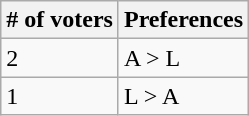<table class="wikitable">
<tr>
<th># of voters</th>
<th>Preferences</th>
</tr>
<tr>
<td>2</td>
<td>A > L</td>
</tr>
<tr>
<td>1</td>
<td>L > A</td>
</tr>
</table>
